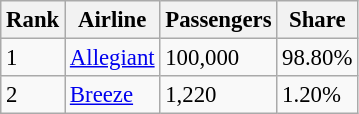<table class="wikitable sortable" style="font-size: 95%" width= align=>
<tr>
<th>Rank</th>
<th>Airline</th>
<th>Passengers</th>
<th>Share</th>
</tr>
<tr>
<td>1</td>
<td><a href='#'>Allegiant</a></td>
<td>100,000</td>
<td>98.80%</td>
</tr>
<tr>
<td>2</td>
<td><a href='#'>Breeze</a></td>
<td>1,220</td>
<td>1.20%</td>
</tr>
</table>
